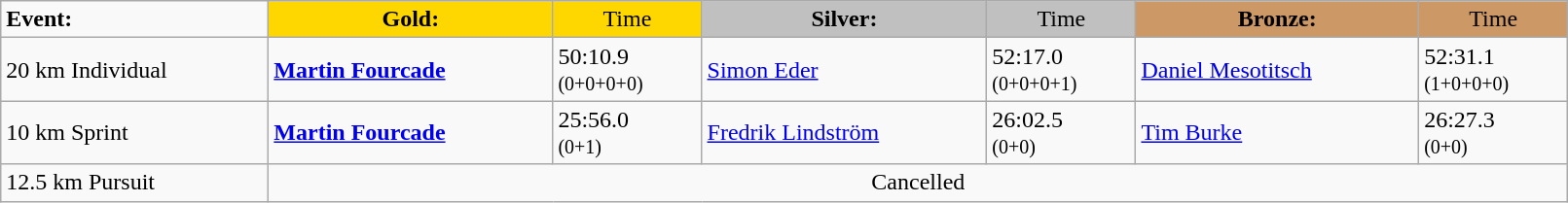<table class="wikitable" width=85%>
<tr>
<td><strong>Event:</strong></td>
<td style="text-align:center;background-color:gold;"><strong>Gold:</strong></td>
<td style="text-align:center;background-color:gold;">Time</td>
<td style="text-align:center;background-color:silver;"><strong>Silver:</strong></td>
<td style="text-align:center;background-color:silver;">Time</td>
<td style="text-align:center;background-color:#CC9966;"><strong>Bronze:</strong></td>
<td style="text-align:center;background-color:#CC9966;">Time</td>
</tr>
<tr>
<td>20 km Individual<br></td>
<td><strong><a href='#'>Martin Fourcade</a></strong><br><small></small></td>
<td>50:10.9<br><small>(0+0+0+0)</small></td>
<td><a href='#'>Simon Eder</a><br><small></small></td>
<td>52:17.0<br><small>(0+0+0+1)</small></td>
<td><a href='#'>Daniel Mesotitsch</a><br><small></small></td>
<td>52:31.1<br><small>(1+0+0+0)</small></td>
</tr>
<tr>
<td>10 km Sprint<br></td>
<td><strong><a href='#'>Martin Fourcade</a></strong><br><small></small></td>
<td>25:56.0<br><small>(0+1)</small></td>
<td><a href='#'>Fredrik Lindström</a><br><small></small></td>
<td>26:02.5<br><small>(0+0)</small></td>
<td><a href='#'>Tim Burke</a><br><small></small></td>
<td>26:27.3<br><small>(0+0)</small></td>
</tr>
<tr>
<td>12.5 km Pursuit<br></td>
<td colspan=6 align=center>Cancelled</td>
</tr>
</table>
